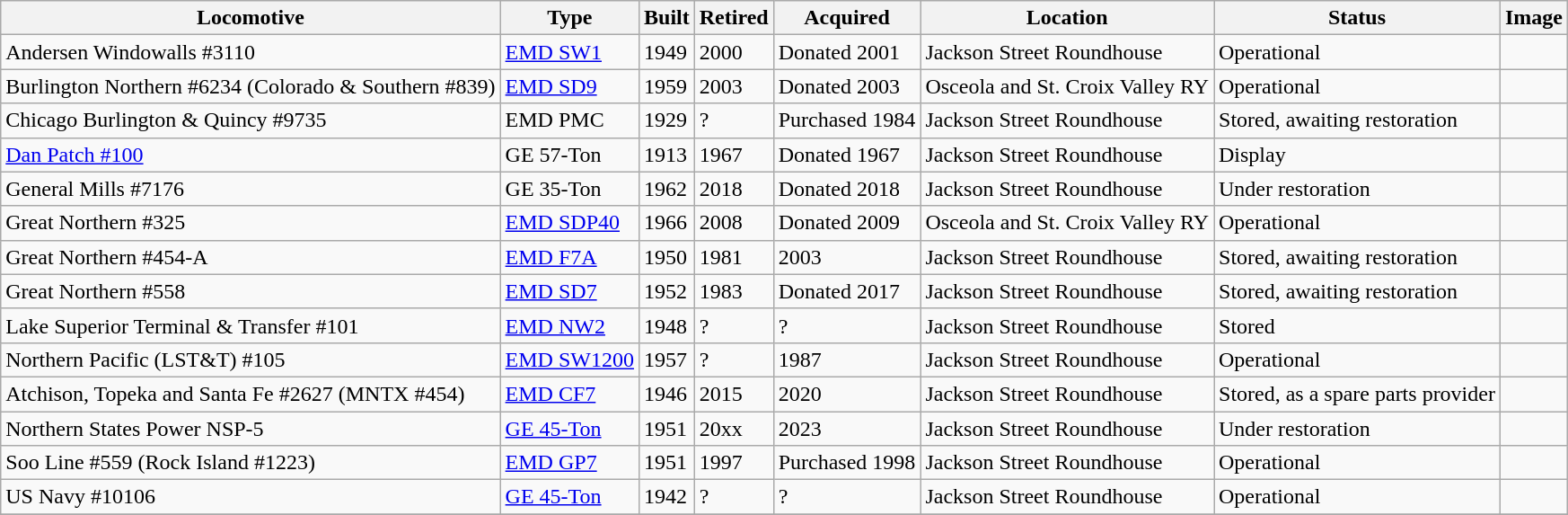<table class="wikitable sortable">
<tr>
<th>Locomotive</th>
<th class="unsortable">Type</th>
<th>Built</th>
<th>Retired</th>
<th class="unsortable">Acquired</th>
<th>Location</th>
<th>Status</th>
<th class="unsortable">Image</th>
</tr>
<tr>
<td>Andersen Windowalls #3110</td>
<td><a href='#'>EMD SW1</a></td>
<td>1949</td>
<td>2000</td>
<td>Donated 2001</td>
<td>Jackson Street Roundhouse</td>
<td>Operational</td>
<td></td>
</tr>
<tr>
<td>Burlington Northern #6234 (Colorado & Southern #839)</td>
<td><a href='#'>EMD SD9</a></td>
<td>1959</td>
<td>2003</td>
<td>Donated 2003</td>
<td>Osceola and St. Croix Valley RY</td>
<td>Operational</td>
<td></td>
</tr>
<tr>
<td>Chicago Burlington & Quincy #9735</td>
<td>EMD PMC</td>
<td>1929</td>
<td>?</td>
<td>Purchased 1984</td>
<td>Jackson Street Roundhouse</td>
<td>Stored, awaiting restoration</td>
<td></td>
</tr>
<tr>
<td><a href='#'>Dan Patch #100</a></td>
<td>GE 57-Ton</td>
<td>1913</td>
<td>1967</td>
<td>Donated 1967</td>
<td>Jackson Street Roundhouse</td>
<td>Display</td>
<td></td>
</tr>
<tr>
<td>General Mills #7176</td>
<td>GE 35-Ton</td>
<td>1962</td>
<td>2018</td>
<td>Donated 2018</td>
<td>Jackson Street Roundhouse</td>
<td>Under restoration</td>
<td></td>
</tr>
<tr>
<td>Great Northern #325</td>
<td><a href='#'>EMD SDP40</a></td>
<td>1966</td>
<td>2008</td>
<td>Donated 2009</td>
<td>Osceola and St. Croix Valley RY</td>
<td>Operational</td>
<td></td>
</tr>
<tr>
<td>Great Northern #454-A</td>
<td><a href='#'>EMD F7A</a></td>
<td>1950</td>
<td>1981</td>
<td>2003</td>
<td>Jackson Street Roundhouse</td>
<td>Stored, awaiting restoration</td>
<td></td>
</tr>
<tr>
<td>Great Northern #558</td>
<td><a href='#'>EMD SD7</a></td>
<td>1952</td>
<td>1983</td>
<td>Donated 2017</td>
<td>Jackson Street Roundhouse</td>
<td>Stored, awaiting restoration</td>
<td></td>
</tr>
<tr>
<td>Lake Superior Terminal & Transfer #101</td>
<td><a href='#'>EMD NW2</a></td>
<td>1948</td>
<td>?</td>
<td>?</td>
<td>Jackson Street Roundhouse</td>
<td>Stored</td>
<td></td>
</tr>
<tr>
<td>Northern Pacific (LST&T) #105</td>
<td><a href='#'>EMD SW1200</a></td>
<td>1957</td>
<td>?</td>
<td>1987</td>
<td>Jackson Street Roundhouse</td>
<td>Operational</td>
<td></td>
</tr>
<tr>
<td>Atchison, Topeka and Santa Fe #2627 (MNTX #454)</td>
<td><a href='#'>EMD CF7</a></td>
<td>1946</td>
<td>2015</td>
<td>2020</td>
<td>Jackson Street Roundhouse</td>
<td>Stored, as a spare parts provider</td>
<td></td>
</tr>
<tr>
<td>Northern States Power NSP-5</td>
<td><a href='#'>GE 45-Ton</a></td>
<td>1951</td>
<td>20xx</td>
<td>2023</td>
<td>Jackson Street Roundhouse</td>
<td>Under restoration</td>
<td></td>
</tr>
<tr>
<td>Soo Line #559 (Rock Island #1223)</td>
<td><a href='#'>EMD GP7</a></td>
<td>1951</td>
<td>1997</td>
<td>Purchased 1998</td>
<td>Jackson Street Roundhouse</td>
<td>Operational</td>
<td></td>
</tr>
<tr>
<td>US Navy #10106</td>
<td><a href='#'>GE 45-Ton</a></td>
<td>1942</td>
<td>?</td>
<td>?</td>
<td>Jackson Street Roundhouse</td>
<td>Operational</td>
<td></td>
</tr>
<tr>
</tr>
</table>
